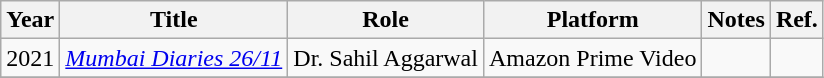<table class="wikitable sortable">
<tr>
<th>Year</th>
<th>Title</th>
<th>Role</th>
<th>Platform</th>
<th>Notes</th>
<th>Ref.</th>
</tr>
<tr>
<td>2021</td>
<td><em><a href='#'>Mumbai Diaries 26/11</a></em></td>
<td>Dr. Sahil Aggarwal</td>
<td>Amazon Prime Video</td>
<td></td>
<td></td>
</tr>
<tr>
</tr>
</table>
